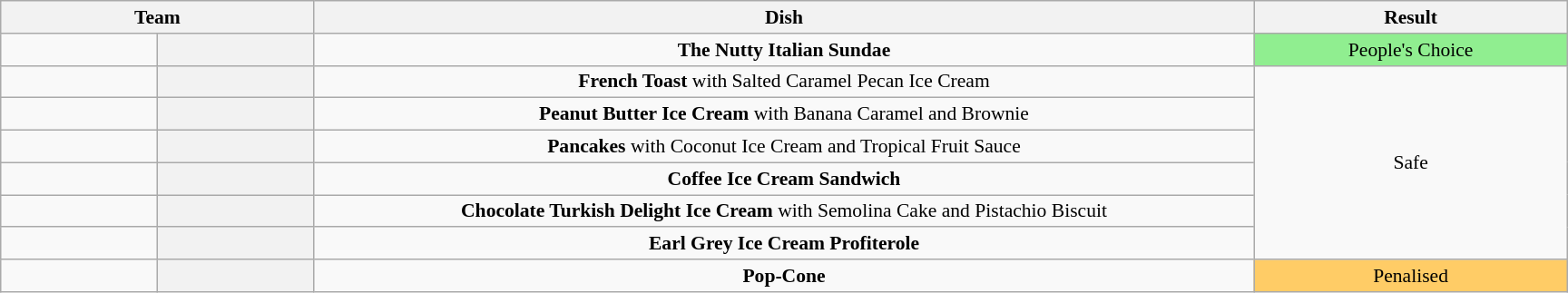<table class="wikitable plainrowheaders" style="text-align:center; font-size:90%; width:80em; margin-left: auto; margin-right: auto; border: none;">
<tr>
<th style="width:20%;" colspan="2">Team</th>
<th style="width:60%;">Dish</th>
<th style="width:20%;">Result</th>
</tr>
<tr>
<td></td>
<th></th>
<td><strong>The Nutty Italian Sundae</strong></td>
<td style="background:lightgreen">People's Choice</td>
</tr>
<tr>
<td></td>
<th></th>
<td><strong>French Toast</strong> with Salted Caramel Pecan Ice Cream</td>
<td rowspan="6">Safe</td>
</tr>
<tr>
<td></td>
<th></th>
<td><strong>Peanut Butter Ice Cream</strong> with Banana Caramel and Brownie</td>
</tr>
<tr>
<td></td>
<th></th>
<td><strong>Pancakes</strong> with Coconut Ice Cream and Tropical Fruit Sauce</td>
</tr>
<tr>
<td></td>
<th></th>
<td><strong>Coffee Ice Cream Sandwich</strong></td>
</tr>
<tr>
<td></td>
<th></th>
<td><strong>Chocolate Turkish Delight Ice Cream</strong> with Semolina Cake and Pistachio Biscuit</td>
</tr>
<tr>
<td></td>
<th></th>
<td><strong>Earl Grey Ice Cream Profiterole</strong></td>
</tr>
<tr>
<td></td>
<th></th>
<td><strong>Pop-Cone</strong></td>
<td style="background:#FFCC66">Penalised</td>
</tr>
<tr>
</tr>
</table>
